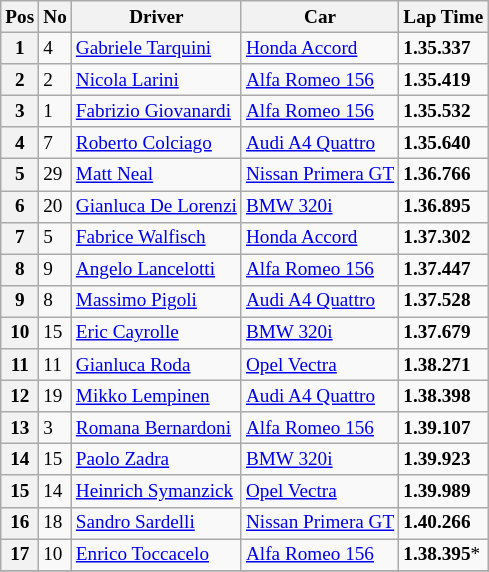<table class="wikitable" style="font-size: 80%;">
<tr>
<th>Pos</th>
<th>No</th>
<th>Driver</th>
<th>Car</th>
<th>Lap Time</th>
</tr>
<tr>
<th>1</th>
<td>4</td>
<td> <a href='#'>Gabriele Tarquini</a></td>
<td><a href='#'>Honda Accord</a></td>
<td><strong>1.35.337</strong></td>
</tr>
<tr>
<th>2</th>
<td>2</td>
<td> <a href='#'>Nicola Larini</a></td>
<td><a href='#'>Alfa Romeo 156</a></td>
<td><strong>1.35.419</strong></td>
</tr>
<tr>
<th>3</th>
<td>1</td>
<td> <a href='#'>Fabrizio Giovanardi</a></td>
<td><a href='#'>Alfa Romeo 156</a></td>
<td><strong>1.35.532</strong></td>
</tr>
<tr>
<th>4</th>
<td>7</td>
<td> <a href='#'>Roberto Colciago</a></td>
<td><a href='#'>Audi A4 Quattro</a></td>
<td><strong>1.35.640</strong></td>
</tr>
<tr>
<th>5</th>
<td>29</td>
<td> <a href='#'>Matt Neal</a></td>
<td><a href='#'>Nissan Primera GT</a></td>
<td><strong>1.36.766</strong></td>
</tr>
<tr>
<th>6</th>
<td>20</td>
<td> <a href='#'>Gianluca De Lorenzi</a></td>
<td><a href='#'>BMW 320i</a></td>
<td><strong>1.36.895</strong></td>
</tr>
<tr>
<th>7</th>
<td>5</td>
<td> <a href='#'>Fabrice Walfisch</a></td>
<td><a href='#'>Honda Accord</a></td>
<td><strong>1.37.302</strong></td>
</tr>
<tr>
<th>8</th>
<td>9</td>
<td> <a href='#'>Angelo Lancelotti</a></td>
<td><a href='#'>Alfa Romeo 156</a></td>
<td><strong>1.37.447</strong></td>
</tr>
<tr>
<th>9</th>
<td>8</td>
<td> <a href='#'>Massimo Pigoli</a></td>
<td><a href='#'>Audi A4 Quattro</a></td>
<td><strong>1.37.528</strong></td>
</tr>
<tr>
<th>10</th>
<td>15</td>
<td> <a href='#'>Eric Cayrolle</a></td>
<td><a href='#'>BMW 320i</a></td>
<td><strong>1.37.679</strong></td>
</tr>
<tr>
<th>11</th>
<td>11</td>
<td> <a href='#'>Gianluca Roda</a></td>
<td><a href='#'>Opel Vectra</a></td>
<td><strong>1.38.271</strong></td>
</tr>
<tr>
<th>12</th>
<td>19</td>
<td> <a href='#'>Mikko Lempinen</a></td>
<td><a href='#'>Audi A4 Quattro</a></td>
<td><strong>1.38.398</strong></td>
</tr>
<tr>
<th>13</th>
<td>3</td>
<td> <a href='#'>Romana Bernardoni</a></td>
<td><a href='#'>Alfa Romeo 156</a></td>
<td><strong>1.39.107</strong></td>
</tr>
<tr>
<th>14</th>
<td>15</td>
<td> <a href='#'>Paolo Zadra</a></td>
<td><a href='#'>BMW 320i</a></td>
<td><strong>1.39.923</strong></td>
</tr>
<tr>
<th>15</th>
<td>14</td>
<td> <a href='#'>Heinrich Symanzick</a></td>
<td><a href='#'>Opel Vectra</a></td>
<td><strong>1.39.989</strong></td>
</tr>
<tr>
<th>16</th>
<td>18</td>
<td> <a href='#'>Sandro Sardelli</a></td>
<td><a href='#'>Nissan Primera GT</a></td>
<td><strong>1.40.266</strong></td>
</tr>
<tr>
<th>17</th>
<td>10</td>
<td> <a href='#'>Enrico Toccacelo</a></td>
<td><a href='#'>Alfa Romeo 156</a></td>
<td><strong>1.38.395</strong>*</td>
</tr>
<tr>
</tr>
</table>
